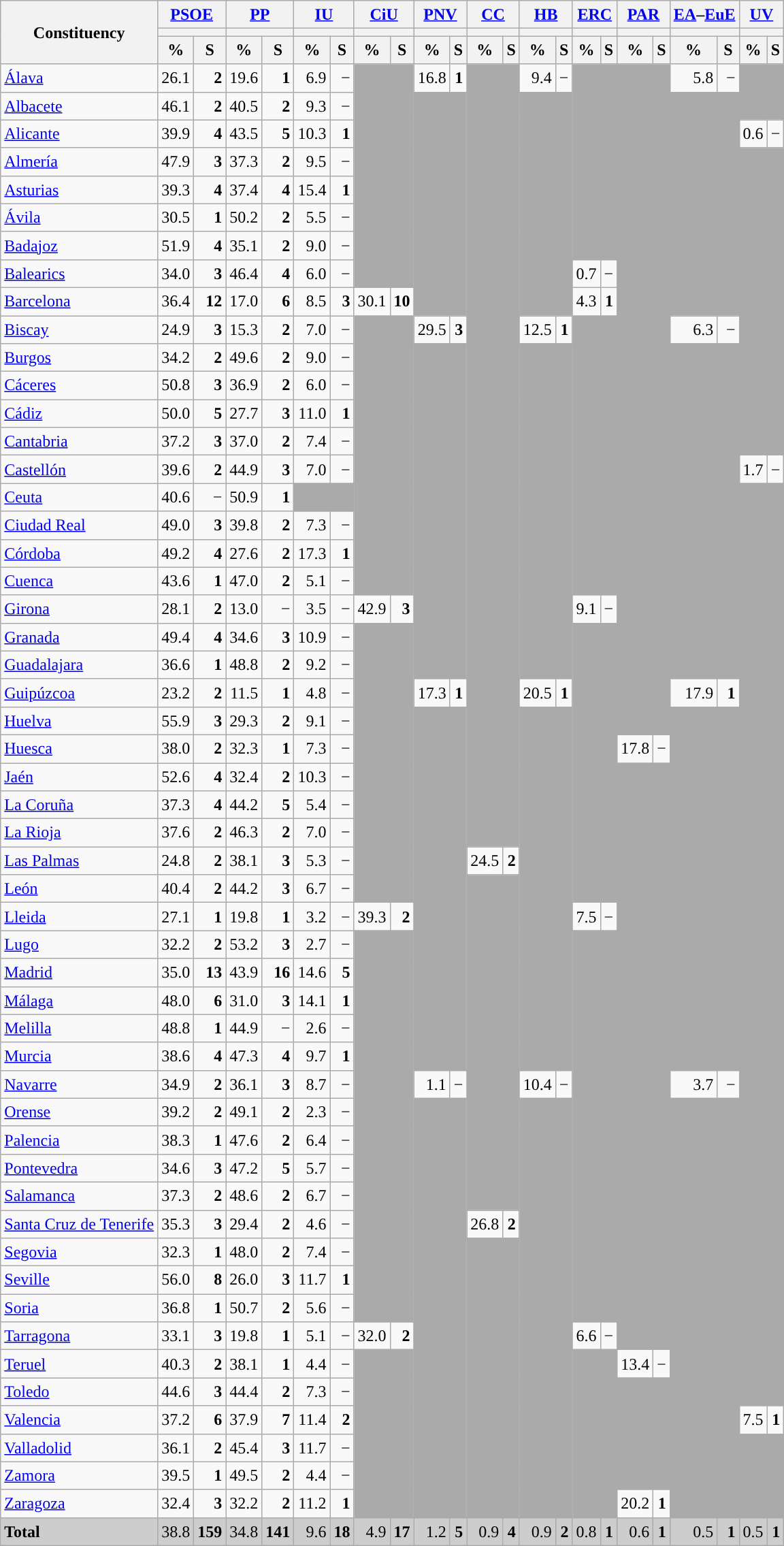<table class="wikitable sortable" style="text-align:right; line-height:20px;">
<tr>
<th rowspan="3">Constituency</th>
<th colspan="2" width="30px" class="unsortable"><a href='#'>PSOE</a></th>
<th colspan="2" width="30px" class="unsortable"><a href='#'>PP</a></th>
<th colspan="2" width="30px" class="unsortable"><a href='#'>IU</a></th>
<th colspan="2" width="30px" class="unsortable"><a href='#'>CiU</a></th>
<th colspan="2" width="30px" class="unsortable"><a href='#'>PNV</a></th>
<th colspan="2" width="30px" class="unsortable"><a href='#'>CC</a></th>
<th colspan="2" width="30px" class="unsortable"><a href='#'>HB</a></th>
<th colspan="2" width="30px" class="unsortable"><a href='#'>ERC</a></th>
<th colspan="2" width="30px" class="unsortable"><a href='#'>PAR</a></th>
<th colspan="2" width="30px" class="unsortable"><a href='#'>EA</a>–<a href='#'>EuE</a></th>
<th colspan="2" width="30px" class="unsortable"><a href='#'>UV</a></th>
</tr>
<tr>
<th colspan="2" style="background:"></th>
<th colspan="2" style="background:"></th>
<th colspan="2" style="background:"></th>
<th colspan="2" style="background:"></th>
<th colspan="2" style="background:"></th>
<th colspan="2" style="background:"></th>
<th colspan="2" style="background:"></th>
<th colspan="2" style="background:"></th>
<th colspan="2" style="background:"></th>
<th colspan="2" style="background:"></th>
<th colspan="2" style="background:"></th>
</tr>
<tr>
<th data-sort-type="number">%</th>
<th data-sort-type="number">S</th>
<th data-sort-type="number">%</th>
<th data-sort-type="number">S</th>
<th data-sort-type="number">%</th>
<th data-sort-type="number">S</th>
<th data-sort-type="number">%</th>
<th data-sort-type="number">S</th>
<th data-sort-type="number">%</th>
<th data-sort-type="number">S</th>
<th data-sort-type="number">%</th>
<th data-sort-type="number">S</th>
<th data-sort-type="number">%</th>
<th data-sort-type="number">S</th>
<th data-sort-type="number">%</th>
<th data-sort-type="number">S</th>
<th data-sort-type="number">%</th>
<th data-sort-type="number">S</th>
<th data-sort-type="number">%</th>
<th data-sort-type="number">S</th>
<th data-sort-type="number">%</th>
<th data-sort-type="number">S</th>
</tr>
<tr>
<td align="left"><a href='#'>Álava</a></td>
<td style="background:">26.1</td>
<td><strong>2</strong></td>
<td>19.6</td>
<td><strong>1</strong></td>
<td>6.9</td>
<td>−</td>
<td colspan="2" rowspan="8" bgcolor="#AAAAAA"></td>
<td>16.8</td>
<td><strong>1</strong></td>
<td colspan="2" rowspan="28" bgcolor="#AAAAAA"></td>
<td>9.4</td>
<td>−</td>
<td colspan="2" rowspan="7" bgcolor="#AAAAAA"></td>
<td colspan="2" rowspan="24" bgcolor="#AAAAAA"></td>
<td>5.8</td>
<td>−</td>
<td colspan="2" rowspan="2" bgcolor="#AAAAAA"></td>
</tr>
<tr>
<td align="left"><a href='#'>Albacete</a></td>
<td style="background:">46.1</td>
<td><strong>2</strong></td>
<td>40.5</td>
<td><strong>2</strong></td>
<td>9.3</td>
<td>−</td>
<td colspan="2" rowspan="8" bgcolor="#AAAAAA"></td>
<td colspan="2" rowspan="8" bgcolor="#AAAAAA"></td>
<td colspan="2" rowspan="8" bgcolor="#AAAAAA"></td>
</tr>
<tr>
<td align="left"><a href='#'>Alicante</a></td>
<td>39.9</td>
<td><strong>4</strong></td>
<td style="background:">43.5</td>
<td><strong>5</strong></td>
<td>10.3</td>
<td><strong>1</strong></td>
<td>0.6</td>
<td>−</td>
</tr>
<tr>
<td align="left"><a href='#'>Almería</a></td>
<td style="background:">47.9</td>
<td><strong>3</strong></td>
<td>37.3</td>
<td><strong>2</strong></td>
<td>9.5</td>
<td>−</td>
<td colspan="2" rowspan="11" bgcolor="#AAAAAA"></td>
</tr>
<tr>
<td align="left"><a href='#'>Asturias</a></td>
<td style="background:">39.3</td>
<td><strong>4</strong></td>
<td>37.4</td>
<td><strong>4</strong></td>
<td>15.4</td>
<td><strong>1</strong></td>
</tr>
<tr>
<td align="left"><a href='#'>Ávila</a></td>
<td>30.5</td>
<td><strong>1</strong></td>
<td style="background:">50.2</td>
<td><strong>2</strong></td>
<td>5.5</td>
<td>−</td>
</tr>
<tr>
<td align="left"><a href='#'>Badajoz</a></td>
<td style="background:">51.9</td>
<td><strong>4</strong></td>
<td>35.1</td>
<td><strong>2</strong></td>
<td>9.0</td>
<td>−</td>
</tr>
<tr>
<td align="left"><a href='#'>Balearics</a></td>
<td>34.0</td>
<td><strong>3</strong></td>
<td style="background:">46.4</td>
<td><strong>4</strong></td>
<td>6.0</td>
<td>−</td>
<td>0.7</td>
<td>−</td>
</tr>
<tr>
<td align="left"><a href='#'>Barcelona</a></td>
<td style="background:">36.4</td>
<td><strong>12</strong></td>
<td>17.0</td>
<td><strong>6</strong></td>
<td>8.5</td>
<td><strong>3</strong></td>
<td>30.1</td>
<td><strong>10</strong></td>
<td>4.3</td>
<td><strong>1</strong></td>
</tr>
<tr>
<td align="left"><a href='#'>Biscay</a></td>
<td>24.9</td>
<td><strong>3</strong></td>
<td>15.3</td>
<td><strong>2</strong></td>
<td>7.0</td>
<td>−</td>
<td colspan="2" rowspan="10" bgcolor="#AAAAAA"></td>
<td style="background:">29.5</td>
<td><strong>3</strong></td>
<td>12.5</td>
<td><strong>1</strong></td>
<td colspan="2" rowspan="10" bgcolor="#AAAAAA"></td>
<td>6.3</td>
<td>−</td>
</tr>
<tr>
<td align="left"><a href='#'>Burgos</a></td>
<td>34.2</td>
<td><strong>2</strong></td>
<td style="background:">49.6</td>
<td><strong>2</strong></td>
<td>9.0</td>
<td>−</td>
<td colspan="2" rowspan="12" bgcolor="#AAAAAA"></td>
<td colspan="2" rowspan="12" bgcolor="#AAAAAA"></td>
<td colspan="2" rowspan="12" bgcolor="#AAAAAA"></td>
</tr>
<tr>
<td align="left"><a href='#'>Cáceres</a></td>
<td style="background:">50.8</td>
<td><strong>3</strong></td>
<td>36.9</td>
<td><strong>2</strong></td>
<td>6.0</td>
<td>−</td>
</tr>
<tr>
<td align="left"><a href='#'>Cádiz</a></td>
<td style="background:">50.0</td>
<td><strong>5</strong></td>
<td>27.7</td>
<td><strong>3</strong></td>
<td>11.0</td>
<td><strong>1</strong></td>
</tr>
<tr>
<td align="left"><a href='#'>Cantabria</a></td>
<td style="background:">37.2</td>
<td><strong>3</strong></td>
<td>37.0</td>
<td><strong>2</strong></td>
<td>7.4</td>
<td>−</td>
</tr>
<tr>
<td align="left"><a href='#'>Castellón</a></td>
<td>39.6</td>
<td><strong>2</strong></td>
<td style="background:">44.9</td>
<td><strong>3</strong></td>
<td>7.0</td>
<td>−</td>
<td>1.7</td>
<td>−</td>
</tr>
<tr>
<td align="left"><a href='#'>Ceuta</a></td>
<td>40.6</td>
<td>−</td>
<td style="background:">50.9</td>
<td><strong>1</strong></td>
<td colspan="2" bgcolor="#AAAAAA"></td>
<td colspan="2" rowspan="33" bgcolor="#AAAAAA"></td>
</tr>
<tr>
<td align="left"><a href='#'>Ciudad Real</a></td>
<td style="background:">49.0</td>
<td><strong>3</strong></td>
<td>39.8</td>
<td><strong>2</strong></td>
<td>7.3</td>
<td>−</td>
</tr>
<tr>
<td align="left"><a href='#'>Córdoba</a></td>
<td style="background:">49.2</td>
<td><strong>4</strong></td>
<td>27.6</td>
<td><strong>2</strong></td>
<td>17.3</td>
<td><strong>1</strong></td>
</tr>
<tr>
<td align="left"><a href='#'>Cuenca</a></td>
<td>43.6</td>
<td><strong>1</strong></td>
<td style="background:">47.0</td>
<td><strong>2</strong></td>
<td>5.1</td>
<td>−</td>
</tr>
<tr>
<td align="left"><a href='#'>Girona</a></td>
<td>28.1</td>
<td><strong>2</strong></td>
<td>13.0</td>
<td>−</td>
<td>3.5</td>
<td>−</td>
<td style="background:">42.9</td>
<td><strong>3</strong></td>
<td>9.1</td>
<td>−</td>
</tr>
<tr>
<td align="left"><a href='#'>Granada</a></td>
<td style="background:">49.4</td>
<td><strong>4</strong></td>
<td>34.6</td>
<td><strong>3</strong></td>
<td>10.9</td>
<td>−</td>
<td colspan="2" rowspan="10" bgcolor="#AAAAAA"></td>
<td colspan="2" rowspan="10" bgcolor="#AAAAAA"></td>
</tr>
<tr>
<td align="left"><a href='#'>Guadalajara</a></td>
<td>36.6</td>
<td><strong>1</strong></td>
<td style="background:">48.8</td>
<td><strong>2</strong></td>
<td>9.2</td>
<td>−</td>
</tr>
<tr>
<td align="left"><a href='#'>Guipúzcoa</a></td>
<td style="background:">23.2</td>
<td><strong>2</strong></td>
<td>11.5</td>
<td><strong>1</strong></td>
<td>4.8</td>
<td>−</td>
<td>17.3</td>
<td><strong>1</strong></td>
<td>20.5</td>
<td><strong>1</strong></td>
<td>17.9</td>
<td><strong>1</strong></td>
</tr>
<tr>
<td align="left"><a href='#'>Huelva</a></td>
<td style="background:">55.9</td>
<td><strong>3</strong></td>
<td>29.3</td>
<td><strong>2</strong></td>
<td>9.1</td>
<td>−</td>
<td colspan="2" rowspan="13" bgcolor="#AAAAAA"></td>
<td colspan="2" rowspan="13" bgcolor="#AAAAAA"></td>
<td colspan="2" rowspan="13" bgcolor="#AAAAAA"></td>
</tr>
<tr>
<td align="left"><a href='#'>Huesca</a></td>
<td style="background:">38.0</td>
<td><strong>2</strong></td>
<td>32.3</td>
<td><strong>1</strong></td>
<td>7.3</td>
<td>−</td>
<td>17.8</td>
<td>−</td>
</tr>
<tr>
<td align="left"><a href='#'>Jaén</a></td>
<td style="background:">52.6</td>
<td><strong>4</strong></td>
<td>32.4</td>
<td><strong>2</strong></td>
<td>10.3</td>
<td>−</td>
<td colspan="2" rowspan="21" bgcolor="#AAAAAA"></td>
</tr>
<tr>
<td align="left"><a href='#'>La Coruña</a></td>
<td>37.3</td>
<td><strong>4</strong></td>
<td style="background:">44.2</td>
<td><strong>5</strong></td>
<td>5.4</td>
<td>−</td>
</tr>
<tr>
<td align="left"><a href='#'>La Rioja</a></td>
<td>37.6</td>
<td><strong>2</strong></td>
<td style="background:">46.3</td>
<td><strong>2</strong></td>
<td>7.0</td>
<td>−</td>
</tr>
<tr>
<td align="left"><a href='#'>Las Palmas</a></td>
<td>24.8</td>
<td><strong>2</strong></td>
<td style="background:">38.1</td>
<td><strong>3</strong></td>
<td>5.3</td>
<td>−</td>
<td>24.5</td>
<td><strong>2</strong></td>
</tr>
<tr>
<td align="left"><a href='#'>León</a></td>
<td>40.4</td>
<td><strong>2</strong></td>
<td style="background:">44.2</td>
<td><strong>3</strong></td>
<td>6.7</td>
<td>−</td>
<td colspan="2" rowspan="12" bgcolor="#AAAAAA"></td>
</tr>
<tr>
<td align="left"><a href='#'>Lleida</a></td>
<td>27.1</td>
<td><strong>1</strong></td>
<td>19.8</td>
<td><strong>1</strong></td>
<td>3.2</td>
<td>−</td>
<td style="background:">39.3</td>
<td><strong>2</strong></td>
<td>7.5</td>
<td>−</td>
</tr>
<tr>
<td align="left"><a href='#'>Lugo</a></td>
<td>32.2</td>
<td><strong>2</strong></td>
<td style="background:">53.2</td>
<td><strong>3</strong></td>
<td>2.7</td>
<td>−</td>
<td colspan="2" rowspan="14" bgcolor="#AAAAAA"></td>
<td colspan="2" rowspan="14" bgcolor="#AAAAAA"></td>
</tr>
<tr>
<td align="left"><a href='#'>Madrid</a></td>
<td>35.0</td>
<td><strong>13</strong></td>
<td style="background:">43.9</td>
<td><strong>16</strong></td>
<td>14.6</td>
<td><strong>5</strong></td>
</tr>
<tr>
<td align="left"><a href='#'>Málaga</a></td>
<td style="background:">48.0</td>
<td><strong>6</strong></td>
<td>31.0</td>
<td><strong>3</strong></td>
<td>14.1</td>
<td><strong>1</strong></td>
</tr>
<tr>
<td align="left"><a href='#'>Melilla</a></td>
<td style="background:">48.8</td>
<td><strong>1</strong></td>
<td>44.9</td>
<td>−</td>
<td>2.6</td>
<td>−</td>
</tr>
<tr>
<td align="left"><a href='#'>Murcia</a></td>
<td>38.6</td>
<td><strong>4</strong></td>
<td style="background:">47.3</td>
<td><strong>4</strong></td>
<td>9.7</td>
<td><strong>1</strong></td>
</tr>
<tr>
<td align="left"><a href='#'>Navarre</a></td>
<td>34.9</td>
<td><strong>2</strong></td>
<td style="background:">36.1</td>
<td><strong>3</strong></td>
<td>8.7</td>
<td>−</td>
<td>1.1</td>
<td>−</td>
<td>10.4</td>
<td>−</td>
<td>3.7</td>
<td>−</td>
</tr>
<tr>
<td align="left"><a href='#'>Orense</a></td>
<td>39.2</td>
<td><strong>2</strong></td>
<td style="background:">49.1</td>
<td><strong>2</strong></td>
<td>2.3</td>
<td>−</td>
<td colspan="2" rowspan="15" bgcolor="#AAAAAA"></td>
<td colspan="2" rowspan="15" bgcolor="#AAAAAA"></td>
<td colspan="2" rowspan="15" bgcolor="#AAAAAA"></td>
</tr>
<tr>
<td align="left"><a href='#'>Palencia</a></td>
<td>38.3</td>
<td><strong>1</strong></td>
<td style="background:">47.6</td>
<td><strong>2</strong></td>
<td>6.4</td>
<td>−</td>
</tr>
<tr>
<td align="left"><a href='#'>Pontevedra</a></td>
<td>34.6</td>
<td><strong>3</strong></td>
<td style="background:">47.2</td>
<td><strong>5</strong></td>
<td>5.7</td>
<td>−</td>
</tr>
<tr>
<td align="left"><a href='#'>Salamanca</a></td>
<td>37.3</td>
<td><strong>2</strong></td>
<td style="background:">48.6</td>
<td><strong>2</strong></td>
<td>6.7</td>
<td>−</td>
</tr>
<tr>
<td align="left"><a href='#'>Santa Cruz de Tenerife</a></td>
<td style="background:">35.3</td>
<td><strong>3</strong></td>
<td>29.4</td>
<td><strong>2</strong></td>
<td>4.6</td>
<td>−</td>
<td>26.8</td>
<td><strong>2</strong></td>
</tr>
<tr>
<td align="left"><a href='#'>Segovia</a></td>
<td>32.3</td>
<td><strong>1</strong></td>
<td style="background:">48.0</td>
<td><strong>2</strong></td>
<td>7.4</td>
<td>−</td>
<td colspan="2" rowspan="10" bgcolor="#AAAAAA"></td>
</tr>
<tr>
<td align="left"><a href='#'>Seville</a></td>
<td style="background:">56.0</td>
<td><strong>8</strong></td>
<td>26.0</td>
<td><strong>3</strong></td>
<td>11.7</td>
<td><strong>1</strong></td>
</tr>
<tr>
<td align="left"><a href='#'>Soria</a></td>
<td>36.8</td>
<td><strong>1</strong></td>
<td style="background:">50.7</td>
<td><strong>2</strong></td>
<td>5.6</td>
<td>−</td>
</tr>
<tr>
<td align="left"><a href='#'>Tarragona</a></td>
<td style="background:">33.1</td>
<td><strong>3</strong></td>
<td>19.8</td>
<td><strong>1</strong></td>
<td>5.1</td>
<td>−</td>
<td>32.0</td>
<td><strong>2</strong></td>
<td>6.6</td>
<td>−</td>
</tr>
<tr>
<td align="left"><a href='#'>Teruel</a></td>
<td style="background:">40.3</td>
<td><strong>2</strong></td>
<td>38.1</td>
<td><strong>1</strong></td>
<td>4.4</td>
<td>−</td>
<td colspan="2" rowspan="6" bgcolor="#AAAAAA"></td>
<td colspan="2" rowspan="6" bgcolor="#AAAAAA"></td>
<td>13.4</td>
<td>−</td>
</tr>
<tr>
<td align="left"><a href='#'>Toledo</a></td>
<td style="background:">44.6</td>
<td><strong>3</strong></td>
<td>44.4</td>
<td><strong>2</strong></td>
<td>7.3</td>
<td>−</td>
<td colspan="2" rowspan="4" bgcolor="#AAAAAA"></td>
</tr>
<tr>
<td align="left"><a href='#'>Valencia</a></td>
<td>37.2</td>
<td><strong>6</strong></td>
<td style="background:">37.9</td>
<td><strong>7</strong></td>
<td>11.4</td>
<td><strong>2</strong></td>
<td>7.5</td>
<td><strong>1</strong></td>
</tr>
<tr>
<td align="left"><a href='#'>Valladolid</a></td>
<td>36.1</td>
<td><strong>2</strong></td>
<td style="background:">45.4</td>
<td><strong>3</strong></td>
<td>11.7</td>
<td>−</td>
<td colspan="2" rowspan="3" bgcolor="#AAAAAA"></td>
</tr>
<tr>
<td align="left"><a href='#'>Zamora</a></td>
<td>39.5</td>
<td><strong>1</strong></td>
<td style="background:">49.5</td>
<td><strong>2</strong></td>
<td>4.4</td>
<td>−</td>
</tr>
<tr>
<td align="left"><a href='#'>Zaragoza</a></td>
<td style="background:">32.4</td>
<td><strong>3</strong></td>
<td>32.2</td>
<td><strong>2</strong></td>
<td>11.2</td>
<td><strong>1</strong></td>
<td>20.2</td>
<td><strong>1</strong></td>
</tr>
<tr style="background:#CDCDCD;">
<td align="left"><strong>Total</strong></td>
<td style="background:">38.8</td>
<td><strong>159</strong></td>
<td>34.8</td>
<td><strong>141</strong></td>
<td>9.6</td>
<td><strong>18</strong></td>
<td>4.9</td>
<td><strong>17</strong></td>
<td>1.2</td>
<td><strong>5</strong></td>
<td>0.9</td>
<td><strong>4</strong></td>
<td>0.9</td>
<td><strong>2</strong></td>
<td>0.8</td>
<td><strong>1</strong></td>
<td>0.6</td>
<td><strong>1</strong></td>
<td>0.5</td>
<td><strong>1</strong></td>
<td>0.5</td>
<td><strong>1</strong></td>
</tr>
</table>
